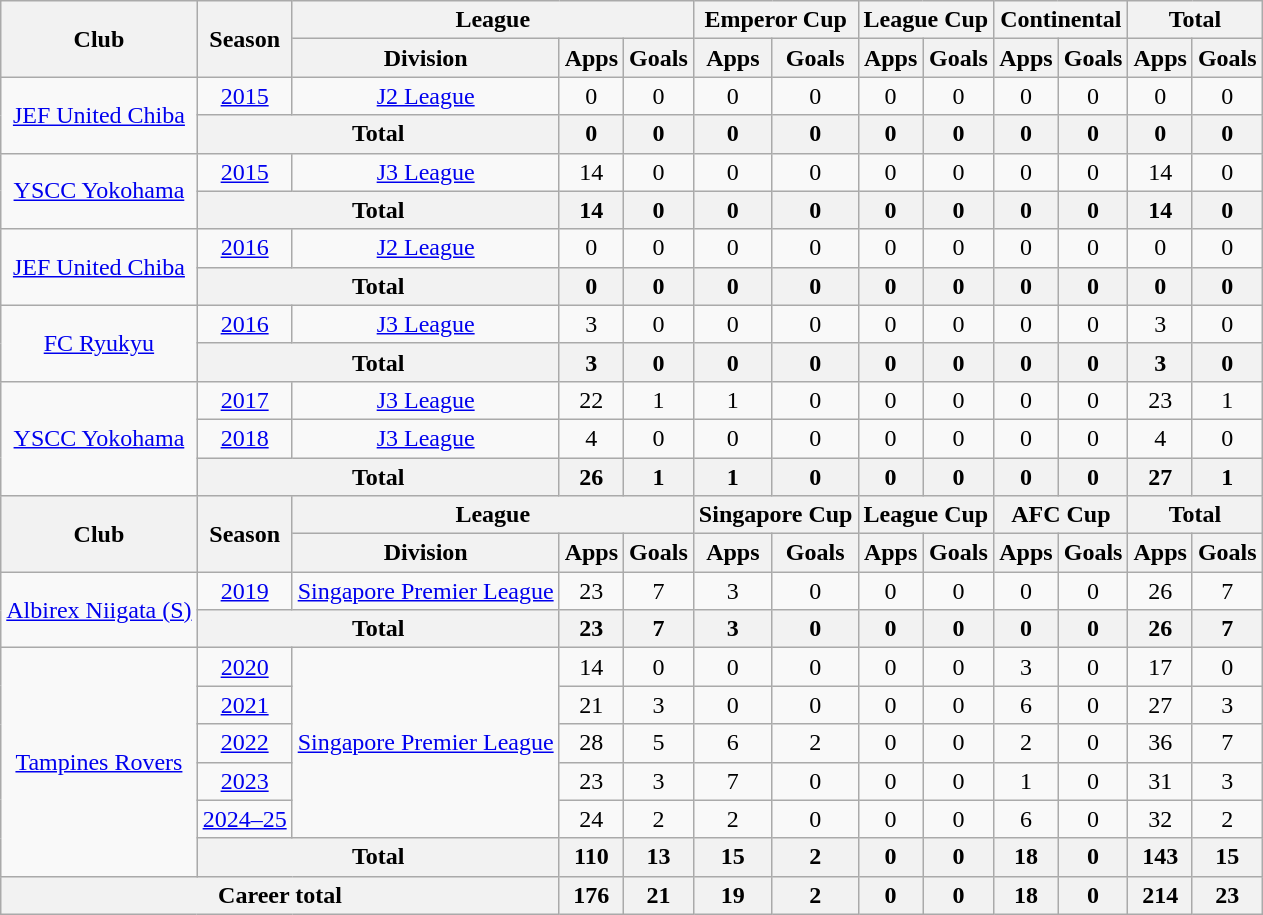<table class="wikitable" style="text-align: center">
<tr>
<th rowspan="2">Club</th>
<th rowspan="2">Season</th>
<th colspan="3">League</th>
<th colspan="2">Emperor Cup</th>
<th colspan="2">League Cup</th>
<th colspan="2">Continental</th>
<th colspan="2">Total</th>
</tr>
<tr>
<th>Division</th>
<th>Apps</th>
<th>Goals</th>
<th>Apps</th>
<th>Goals</th>
<th>Apps</th>
<th>Goals</th>
<th>Apps</th>
<th>Goals</th>
<th>Apps</th>
<th>Goals</th>
</tr>
<tr>
<td rowspan="2"><a href='#'>JEF United Chiba</a></td>
<td><a href='#'>2015</a></td>
<td><a href='#'>J2 League</a></td>
<td>0</td>
<td>0</td>
<td>0</td>
<td>0</td>
<td>0</td>
<td>0</td>
<td>0</td>
<td>0</td>
<td>0</td>
<td>0</td>
</tr>
<tr>
<th colspan=2>Total</th>
<th>0</th>
<th>0</th>
<th>0</th>
<th>0</th>
<th>0</th>
<th>0</th>
<th>0</th>
<th>0</th>
<th>0</th>
<th>0</th>
</tr>
<tr>
<td rowspan="2"><a href='#'>YSCC Yokohama</a></td>
<td><a href='#'>2015</a></td>
<td><a href='#'>J3 League</a></td>
<td>14</td>
<td>0</td>
<td>0</td>
<td>0</td>
<td>0</td>
<td>0</td>
<td>0</td>
<td>0</td>
<td>14</td>
<td>0</td>
</tr>
<tr>
<th colspan=2>Total</th>
<th>14</th>
<th>0</th>
<th>0</th>
<th>0</th>
<th>0</th>
<th>0</th>
<th>0</th>
<th>0</th>
<th>14</th>
<th>0</th>
</tr>
<tr>
<td rowspan="2"><a href='#'>JEF United Chiba</a></td>
<td><a href='#'>2016</a></td>
<td><a href='#'>J2 League</a></td>
<td>0</td>
<td>0</td>
<td>0</td>
<td>0</td>
<td>0</td>
<td>0</td>
<td>0</td>
<td>0</td>
<td>0</td>
<td>0</td>
</tr>
<tr>
<th colspan=2>Total</th>
<th>0</th>
<th>0</th>
<th>0</th>
<th>0</th>
<th>0</th>
<th>0</th>
<th>0</th>
<th>0</th>
<th>0</th>
<th>0</th>
</tr>
<tr>
<td rowspan="2"><a href='#'>FC Ryukyu</a></td>
<td><a href='#'>2016</a></td>
<td><a href='#'>J3 League</a></td>
<td>3</td>
<td>0</td>
<td>0</td>
<td>0</td>
<td>0</td>
<td>0</td>
<td>0</td>
<td>0</td>
<td>3</td>
<td>0</td>
</tr>
<tr>
<th colspan=2>Total</th>
<th>3</th>
<th>0</th>
<th>0</th>
<th>0</th>
<th>0</th>
<th>0</th>
<th>0</th>
<th>0</th>
<th>3</th>
<th>0</th>
</tr>
<tr>
<td rowspan="3"><a href='#'>YSCC Yokohama</a></td>
<td><a href='#'>2017</a></td>
<td><a href='#'>J3 League</a></td>
<td>22</td>
<td>1</td>
<td>1</td>
<td>0</td>
<td>0</td>
<td>0</td>
<td>0</td>
<td>0</td>
<td>23</td>
<td>1</td>
</tr>
<tr>
<td><a href='#'>2018</a></td>
<td><a href='#'>J3 League</a></td>
<td>4</td>
<td>0</td>
<td>0</td>
<td>0</td>
<td>0</td>
<td>0</td>
<td>0</td>
<td>0</td>
<td>4</td>
<td>0</td>
</tr>
<tr>
<th colspan=2>Total</th>
<th>26</th>
<th>1</th>
<th>1</th>
<th>0</th>
<th>0</th>
<th>0</th>
<th>0</th>
<th>0</th>
<th>27</th>
<th>1</th>
</tr>
<tr>
<th rowspan="2">Club</th>
<th rowspan="2">Season</th>
<th colspan="3">League</th>
<th colspan="2">Singapore Cup</th>
<th colspan="2">League Cup</th>
<th colspan="2">AFC Cup</th>
<th colspan="2">Total</th>
</tr>
<tr>
<th>Division</th>
<th>Apps</th>
<th>Goals</th>
<th>Apps</th>
<th>Goals</th>
<th>Apps</th>
<th>Goals</th>
<th>Apps</th>
<th>Goals</th>
<th>Apps</th>
<th>Goals</th>
</tr>
<tr>
<td rowspan="2"><a href='#'>Albirex Niigata (S)</a></td>
<td><a href='#'>2019</a></td>
<td><a href='#'>Singapore Premier League</a></td>
<td>23</td>
<td>7</td>
<td>3</td>
<td>0</td>
<td>0</td>
<td>0</td>
<td>0</td>
<td>0</td>
<td>26</td>
<td>7</td>
</tr>
<tr>
<th colspan=2>Total</th>
<th>23</th>
<th>7</th>
<th>3</th>
<th>0</th>
<th>0</th>
<th>0</th>
<th>0</th>
<th>0</th>
<th>26</th>
<th>7</th>
</tr>
<tr>
<td rowspan="6"><a href='#'>Tampines Rovers</a></td>
<td><a href='#'>2020</a></td>
<td rowspan="5"><a href='#'>Singapore Premier League</a></td>
<td>14</td>
<td>0</td>
<td>0</td>
<td>0</td>
<td>0</td>
<td>0</td>
<td>3</td>
<td>0</td>
<td>17</td>
<td>0</td>
</tr>
<tr>
<td><a href='#'>2021</a></td>
<td>21</td>
<td>3</td>
<td>0</td>
<td>0</td>
<td>0</td>
<td>0</td>
<td>6</td>
<td>0</td>
<td>27</td>
<td>3</td>
</tr>
<tr>
<td><a href='#'>2022</a></td>
<td>28</td>
<td>5</td>
<td>6</td>
<td>2</td>
<td>0</td>
<td>0</td>
<td>2</td>
<td>0</td>
<td>36</td>
<td>7</td>
</tr>
<tr>
<td><a href='#'>2023</a></td>
<td>23</td>
<td>3</td>
<td>7</td>
<td>0</td>
<td>0</td>
<td>0</td>
<td>1</td>
<td>0</td>
<td>31</td>
<td>3</td>
</tr>
<tr>
<td><a href='#'>2024–25</a></td>
<td>24</td>
<td>2</td>
<td>2</td>
<td>0</td>
<td>0</td>
<td>0</td>
<td>6</td>
<td>0</td>
<td>32</td>
<td>2</td>
</tr>
<tr>
<th colspan=2>Total</th>
<th>110</th>
<th>13</th>
<th>15</th>
<th>2</th>
<th>0</th>
<th>0</th>
<th>18</th>
<th>0</th>
<th>143</th>
<th>15</th>
</tr>
<tr>
<th colspan=3>Career total</th>
<th>176</th>
<th>21</th>
<th>19</th>
<th>2</th>
<th>0</th>
<th>0</th>
<th>18</th>
<th>0</th>
<th>214</th>
<th>23</th>
</tr>
</table>
